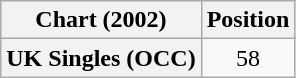<table class="wikitable plainrowheaders" style="text-align:center">
<tr>
<th scope="col">Chart (2002)</th>
<th scope="col">Position</th>
</tr>
<tr>
<th scope="row">UK Singles (OCC)</th>
<td>58</td>
</tr>
</table>
